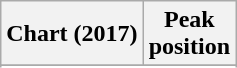<table class="wikitable sortable plainrowheaders" style="text-align:center">
<tr>
<th scope="col">Chart (2017)</th>
<th scope="col">Peak<br>position</th>
</tr>
<tr>
</tr>
<tr>
</tr>
</table>
